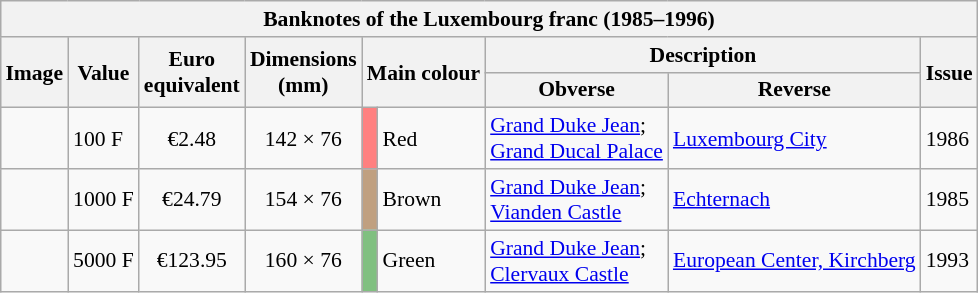<table class="wikitable" style="margin:auto; font-size:90%; border-width:1px;">
<tr>
<th colspan=9>Banknotes of the Luxembourg franc (1985–1996)</th>
</tr>
<tr>
<th rowspan=2>Image</th>
<th rowspan=2>Value</th>
<th rowspan=2>Euro<br>equivalent</th>
<th rowspan=2>Dimensions<br>(mm)</th>
<th rowspan=2 colspan=2>Main colour</th>
<th colspan=2>Description</th>
<th rowspan=2>Issue</th>
</tr>
<tr>
<th>Obverse</th>
<th>Reverse</th>
</tr>
<tr>
<td align=center></td>
<td>100 F</td>
<td align=center>€2.48</td>
<td align=center>142 × 76</td>
<td style="background:#FF8080;"></td>
<td>Red</td>
<td><a href='#'>Grand Duke Jean</a>;<br><a href='#'>Grand Ducal Palace</a></td>
<td><a href='#'>Luxembourg City</a></td>
<td>1986</td>
</tr>
<tr>
<td align=center></td>
<td>1000 F</td>
<td align=center>€24.79</td>
<td align=center>154 × 76</td>
<td style="background:#C0A080;"></td>
<td>Brown</td>
<td><a href='#'>Grand Duke Jean</a>;<br><a href='#'>Vianden Castle</a></td>
<td><a href='#'>Echternach</a></td>
<td>1985</td>
</tr>
<tr>
<td align=center></td>
<td>5000 F</td>
<td align=center>€123.95</td>
<td align=center>160 × 76</td>
<td style="background:#80C080;"></td>
<td>Green</td>
<td><a href='#'>Grand Duke Jean</a>;<br><a href='#'>Clervaux Castle</a></td>
<td><a href='#'>European Center, Kirchberg</a></td>
<td>1993</td>
</tr>
</table>
